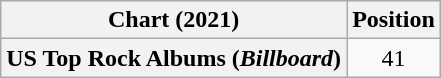<table class="wikitable plainrowheaders">
<tr>
<th>Chart (2021)</th>
<th>Position</th>
</tr>
<tr>
<th scope="row">US Top Rock Albums (<em>Billboard</em>)</th>
<td style="text-align:center;">41</td>
</tr>
</table>
